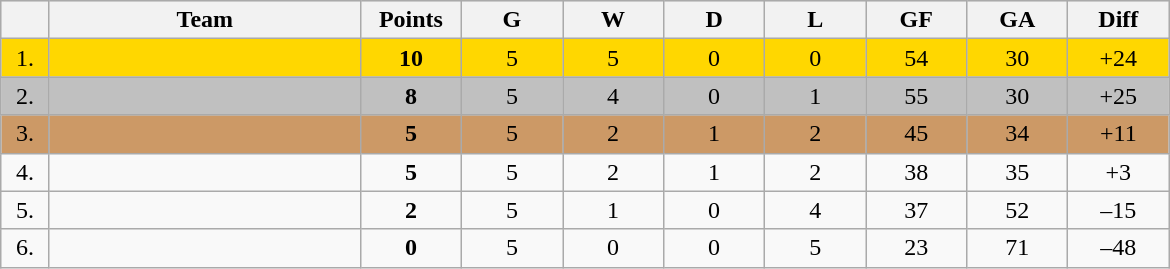<table class=wikitable style="text-align:center">
<tr bgcolor="#DCDCDC">
<th width="25"></th>
<th width="200">Team</th>
<th width="60">Points</th>
<th width="60">G</th>
<th width="60">W</th>
<th width="60">D</th>
<th width="60">L</th>
<th width="60">GF</th>
<th width="60">GA</th>
<th width="60">Diff</th>
</tr>
<tr bgcolor=gold>
<td>1.</td>
<td align=left></td>
<td><strong>10</strong></td>
<td>5</td>
<td>5</td>
<td>0</td>
<td>0</td>
<td>54</td>
<td>30</td>
<td>+24</td>
</tr>
<tr bgcolor=silver>
<td>2.</td>
<td align=left></td>
<td><strong>8</strong></td>
<td>5</td>
<td>4</td>
<td>0</td>
<td>1</td>
<td>55</td>
<td>30</td>
<td>+25</td>
</tr>
<tr bgcolor=cc9966>
<td>3.</td>
<td align=left></td>
<td><strong>5</strong></td>
<td>5</td>
<td>2</td>
<td>1</td>
<td>2</td>
<td>45</td>
<td>34</td>
<td>+11</td>
</tr>
<tr>
<td>4.</td>
<td align=left></td>
<td><strong>5</strong></td>
<td>5</td>
<td>2</td>
<td>1</td>
<td>2</td>
<td>38</td>
<td>35</td>
<td>+3</td>
</tr>
<tr>
<td>5.</td>
<td align=left></td>
<td><strong>2</strong></td>
<td>5</td>
<td>1</td>
<td>0</td>
<td>4</td>
<td>37</td>
<td>52</td>
<td>–15</td>
</tr>
<tr>
<td>6.</td>
<td align=left></td>
<td><strong>0</strong></td>
<td>5</td>
<td>0</td>
<td>0</td>
<td>5</td>
<td>23</td>
<td>71</td>
<td>–48</td>
</tr>
</table>
